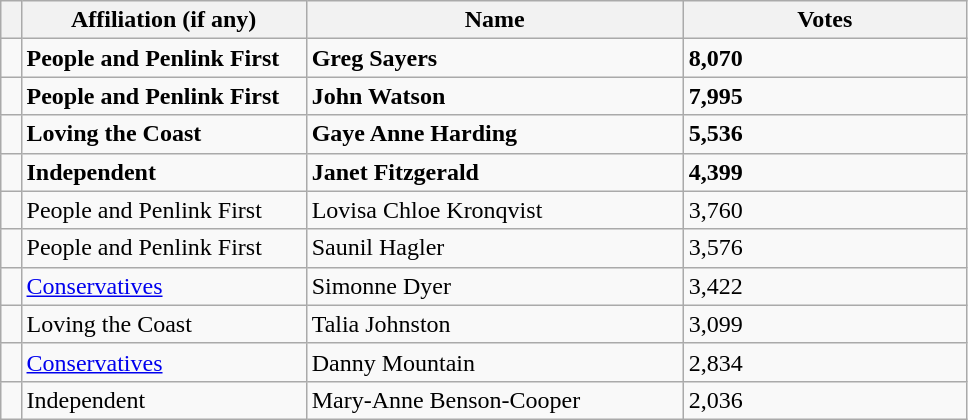<table class="wikitable" style="width:51%;">
<tr>
<th style="width:1%;"></th>
<th style="width:15%;">Affiliation (if any)</th>
<th style="width:20%;">Name</th>
<th style="width:15%;">Votes</th>
</tr>
<tr>
<td bgcolor=></td>
<td><strong>People and Penlink First </strong></td>
<td><strong>Greg Sayers</strong></td>
<td><strong>8,070</strong></td>
</tr>
<tr>
<td bgcolor=></td>
<td><strong>People and Penlink First</strong></td>
<td><strong>John Watson</strong></td>
<td><strong>7,995</strong></td>
</tr>
<tr>
<td bgcolor=></td>
<td><strong>Loving the Coast</strong></td>
<td><strong>Gaye Anne Harding</strong></td>
<td><strong>5,536</strong></td>
</tr>
<tr>
<td bgcolor=></td>
<td><strong>Independent</strong></td>
<td><strong>Janet Fitzgerald</strong></td>
<td><strong>4,399</strong></td>
</tr>
<tr>
<td bgcolor=></td>
<td>People and Penlink First</td>
<td>Lovisa Chloe Kronqvist</td>
<td>3,760</td>
</tr>
<tr>
<td bgcolor=></td>
<td>People and Penlink First</td>
<td>Saunil Hagler</td>
<td>3,576</td>
</tr>
<tr>
<td bgcolor=></td>
<td><a href='#'>Conservatives</a></td>
<td>Simonne Dyer</td>
<td>3,422</td>
</tr>
<tr>
<td bgcolor=></td>
<td>Loving the Coast</td>
<td>Talia Johnston</td>
<td>3,099</td>
</tr>
<tr>
<td bgcolor=></td>
<td><a href='#'>Conservatives</a></td>
<td>Danny Mountain</td>
<td>2,834</td>
</tr>
<tr>
<td bgcolor=></td>
<td>Independent</td>
<td>Mary-Anne Benson-Cooper</td>
<td>2,036</td>
</tr>
</table>
